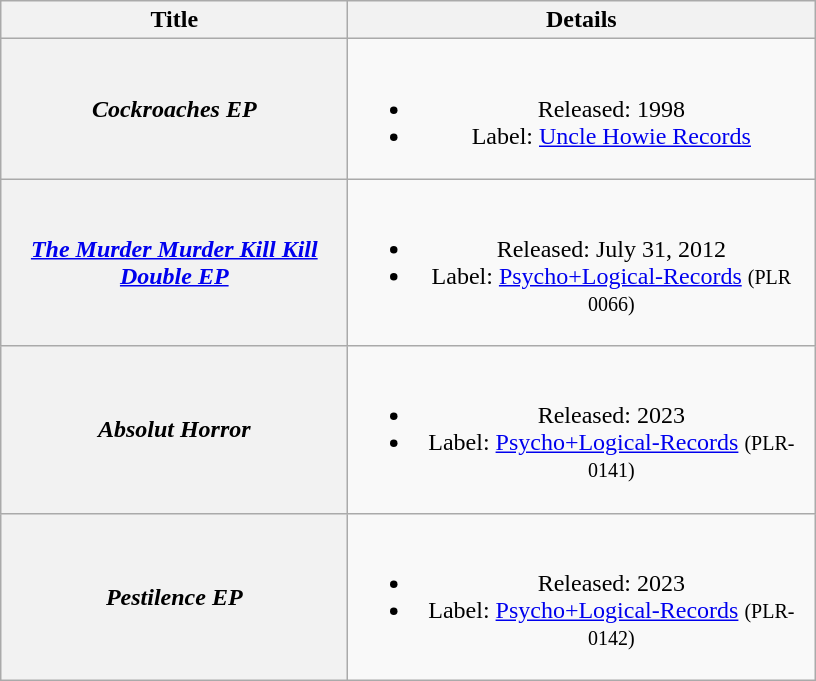<table class="wikitable plainrowheaders" style="text-align:center;">
<tr>
<th scope="col" style="width:14em;">Title</th>
<th scope="col" style="width:19em;">Details</th>
</tr>
<tr>
<th scope="row"><em>Cockroaches EP</em></th>
<td><br><ul><li>Released: 1998</li><li>Label: <a href='#'>Uncle Howie Records</a></li></ul></td>
</tr>
<tr>
<th scope="row"><em><a href='#'>The Murder Murder Kill Kill Double EP</a></em></th>
<td><br><ul><li>Released: July 31, 2012</li><li>Label: <a href='#'>Psycho+Logical-Records</a> <small>(PLR 0066)</small></li></ul></td>
</tr>
<tr>
<th scope="row"><em>Absolut Horror</em></th>
<td><br><ul><li>Released: 2023</li><li>Label: <a href='#'>Psycho+Logical-Records</a> <small>(PLR-0141)</small></li></ul></td>
</tr>
<tr>
<th scope="row"><em>Pestilence EP</em></th>
<td><br><ul><li>Released: 2023</li><li>Label: <a href='#'>Psycho+Logical-Records</a> <small>(PLR-0142)</small></li></ul></td>
</tr>
</table>
